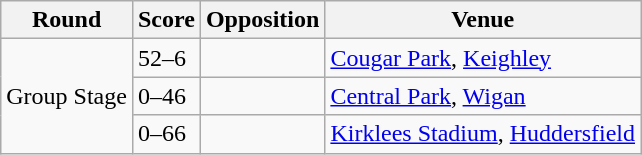<table class="wikitable">
<tr>
<th>Round</th>
<th>Score</th>
<th>Opposition</th>
<th>Venue</th>
</tr>
<tr>
<td rowspan="3">Group Stage</td>
<td>52–6</td>
<td></td>
<td><a href='#'>Cougar Park</a>, <a href='#'>Keighley</a></td>
</tr>
<tr>
<td>0–46</td>
<td></td>
<td><a href='#'>Central Park</a>, <a href='#'>Wigan</a></td>
</tr>
<tr>
<td>0–66</td>
<td></td>
<td><a href='#'>Kirklees Stadium</a>, <a href='#'>Huddersfield</a></td>
</tr>
</table>
